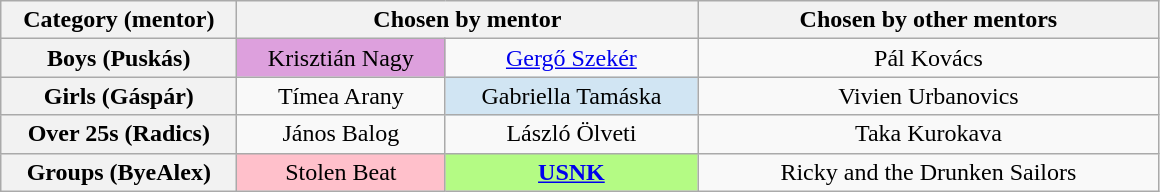<table class="wikitable" style="text-align:center">
<tr>
<th spope="col" style="width:150px;">Category (mentor)</th>
<th scope="col" colspan="2" style="width:300px;">Chosen by mentor</th>
<th style="width:300px;">Chosen by other mentors</th>
</tr>
<tr>
<th scope="col">Boys (Puskás)</th>
<td bgcolor="#DDA0DD">Krisztián Nagy</td>
<td><a href='#'>Gergő Szekér</a></td>
<td>Pál Kovács</td>
</tr>
<tr>
<th scope="col">Girls (Gáspár)</th>
<td>Tímea Arany</td>
<td bgcolor="#d1e5f3">Gabriella Tamáska</td>
<td>Vivien Urbanovics</td>
</tr>
<tr>
<th scope="col">Over 25s (Radics)</th>
<td>János Balog</td>
<td>László Ölveti</td>
<td>Taka Kurokava</td>
</tr>
<tr>
<th scope="col">Groups (ByeAlex)</th>
<td bgcolor="pink">Stolen Beat</td>
<td bgcolor="#B4FB84"><strong><a href='#'>USNK</a></strong></td>
<td>Ricky and the Drunken Sailors</td>
</tr>
</table>
